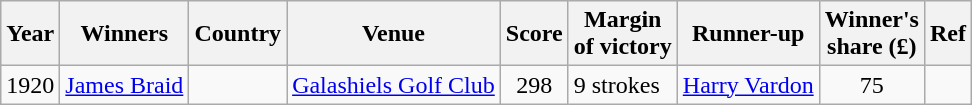<table class="wikitable">
<tr>
<th>Year</th>
<th>Winners</th>
<th>Country</th>
<th>Venue</th>
<th>Score</th>
<th>Margin<br>of victory</th>
<th>Runner-up</th>
<th>Winner's<br>share (£)</th>
<th>Ref</th>
</tr>
<tr>
<td>1920</td>
<td><a href='#'>James Braid</a></td>
<td></td>
<td><a href='#'>Galashiels Golf Club</a></td>
<td align=center>298</td>
<td>9 strokes</td>
<td> <a href='#'>Harry Vardon</a></td>
<td align=center>75</td>
<td></td>
</tr>
</table>
